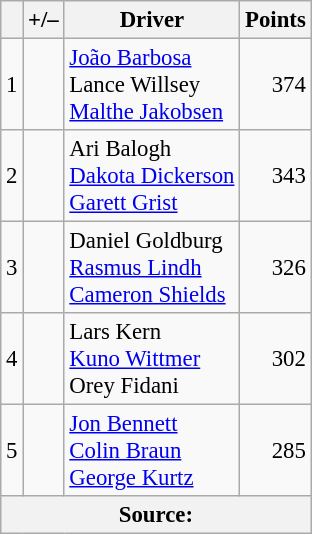<table class="wikitable" style="font-size: 95%;">
<tr>
<th scope="col"></th>
<th scope="col">+/–</th>
<th scope="col">Driver</th>
<th scope="col">Points</th>
</tr>
<tr>
<td align=center>1</td>
<td align="left"></td>
<td> <a href='#'>João Barbosa</a><br>  Lance Willsey<br> <a href='#'>Malthe Jakobsen</a></td>
<td align=right>374</td>
</tr>
<tr>
<td align=center>2</td>
<td align="left"></td>
<td> Ari Balogh<br> <a href='#'>Dakota Dickerson</a><br>  <a href='#'>Garett Grist</a></td>
<td align=right>343</td>
</tr>
<tr>
<td align=center>3</td>
<td align="left"></td>
<td> Daniel Goldburg<br> <a href='#'>Rasmus Lindh</a><br> <a href='#'>Cameron Shields</a></td>
<td align=right>326</td>
</tr>
<tr>
<td align=center>4</td>
<td align="left"></td>
<td> Lars Kern<br> <a href='#'>Kuno Wittmer</a><br> Orey Fidani</td>
<td align=right>302</td>
</tr>
<tr>
<td align=center>5</td>
<td align="left"></td>
<td> <a href='#'>Jon Bennett</a><br> <a href='#'>Colin Braun</a><br> <a href='#'>George Kurtz</a></td>
<td align=right>285</td>
</tr>
<tr>
<th colspan=5>Source:</th>
</tr>
</table>
